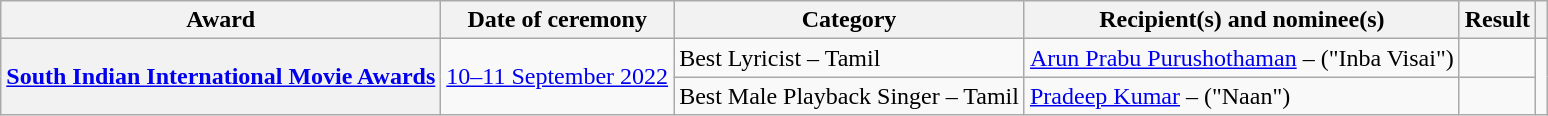<table class="wikitable plainrowheaders sortable">
<tr>
<th scope="col">Award</th>
<th scope="col">Date of ceremony</th>
<th scope="col">Category</th>
<th scope="col">Recipient(s) and nominee(s)</th>
<th scope="col">Result</th>
<th scope="col" class="unsortable"></th>
</tr>
<tr>
<th rowspan="2" scope="row"><a href='#'>South Indian International Movie Awards</a></th>
<td rowspan="2"><a href='#'>10–11 September 2022</a></td>
<td>Best Lyricist – Tamil</td>
<td><a href='#'>Arun Prabu Purushothaman</a> – ("Inba Visai")</td>
<td></td>
<td rowspan="2" style="text-align:center;"><br><br></td>
</tr>
<tr>
<td>Best Male Playback Singer – Tamil</td>
<td><a href='#'>Pradeep Kumar</a> – ("Naan")</td>
<td></td>
</tr>
</table>
